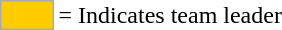<table>
<tr>
<td style="background-color:#FFCC00; border:1px solid #aaaaaa; width:2em;"></td>
<td>= Indicates team leader</td>
</tr>
</table>
